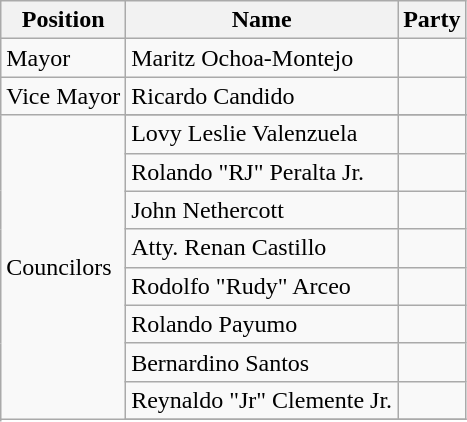<table class=wikitable>
<tr>
<th>Position</th>
<th>Name</th>
<th colspan="2">Party</th>
</tr>
<tr>
<td>Mayor</td>
<td>Maritz Ochoa-Montejo</td>
<td></td>
</tr>
<tr>
<td>Vice Mayor</td>
<td>Ricardo Candido</td>
<td></td>
</tr>
<tr>
<td rowspan="10">Councilors</td>
</tr>
<tr>
<td>Lovy Leslie Valenzuela</td>
<td></td>
</tr>
<tr>
<td>Rolando "RJ" Peralta Jr.</td>
<td></td>
</tr>
<tr>
<td>John Nethercott</td>
<td></td>
</tr>
<tr>
<td>Atty. Renan Castillo</td>
<td></td>
</tr>
<tr>
<td>Rodolfo "Rudy" Arceo</td>
<td></td>
</tr>
<tr>
<td>Rolando Payumo</td>
<td></td>
</tr>
<tr>
<td>Bernardino Santos</td>
<td></td>
</tr>
<tr>
<td>Reynaldo "Jr" Clemente Jr.</td>
<td></td>
</tr>
<tr>
</tr>
</table>
